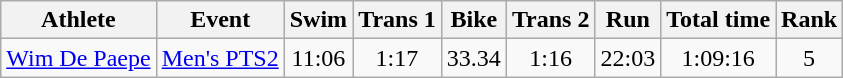<table class="wikitable">
<tr>
<th>Athlete</th>
<th>Event</th>
<th>Swim</th>
<th>Trans 1</th>
<th>Bike</th>
<th>Trans 2</th>
<th>Run</th>
<th>Total time</th>
<th>Rank</th>
</tr>
<tr align=center>
<td align=left><a href='#'>Wim De Paepe</a></td>
<td align=left><a href='#'>Men's PTS2</a></td>
<td>11:06</td>
<td>1:17</td>
<td>33.34</td>
<td>1:16</td>
<td>22:03</td>
<td>1:09:16</td>
<td>5</td>
</tr>
</table>
